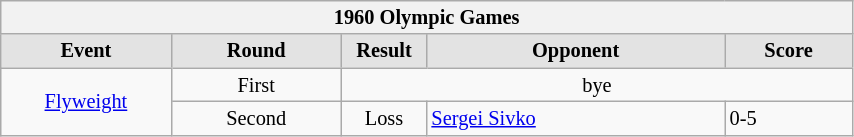<table style='font-size: 85%; text-align: left;' class='wikitable' width='45%'>
<tr>
<th colspan=5>1960 Olympic Games</th>
</tr>
<tr>
<th style='border-style: none none solid solid; background: #e3e3e3; width: 20%'><strong>Event</strong></th>
<th style='border-style: none none solid solid; background: #e3e3e3; width: 20%'><strong>Round</strong></th>
<th style='border-style: none none solid solid; background: #e3e3e3; width: 10%'><strong>Result</strong></th>
<th style='border-style: none none solid solid; background: #e3e3e3; width: 35%'><strong>Opponent</strong></th>
<th style='border-style: none none solid solid; background: #e3e3e3; width: 15%'><strong>Score</strong></th>
</tr>
<tr align=center>
<td rowspan="2" style="text-align:center;"><a href='#'>Flyweight</a></td>
<td align='center'>First</td>
<td colspan="3" style="text-align:center;">bye</td>
</tr>
<tr align=center>
<td align='center'>Second</td>
<td>Loss</td>
<td align='left'> <a href='#'>Sergei Sivko</a></td>
<td align='left'>0-5</td>
</tr>
</table>
